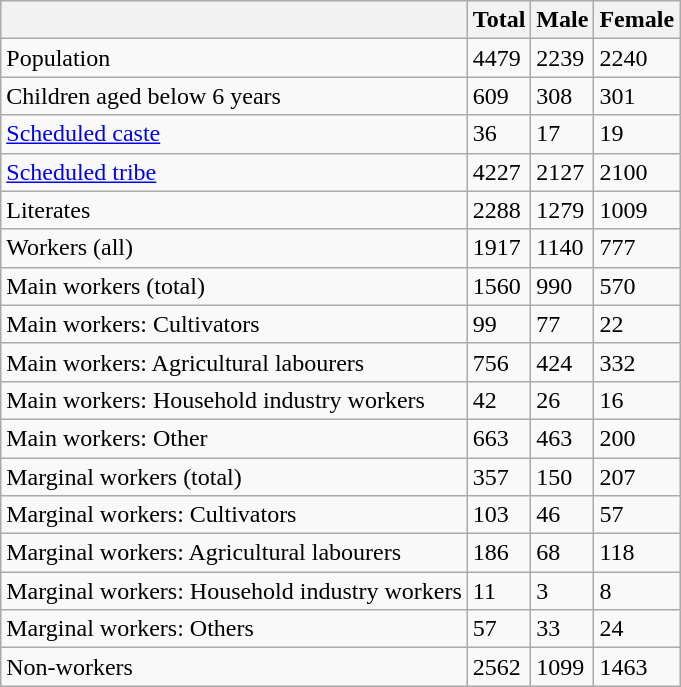<table class="wikitable sortable">
<tr>
<th></th>
<th>Total</th>
<th>Male</th>
<th>Female</th>
</tr>
<tr>
<td>Population</td>
<td>4479</td>
<td>2239</td>
<td>2240</td>
</tr>
<tr>
<td>Children aged below 6 years</td>
<td>609</td>
<td>308</td>
<td>301</td>
</tr>
<tr>
<td><a href='#'>Scheduled caste</a></td>
<td>36</td>
<td>17</td>
<td>19</td>
</tr>
<tr>
<td><a href='#'>Scheduled tribe</a></td>
<td>4227</td>
<td>2127</td>
<td>2100</td>
</tr>
<tr>
<td>Literates</td>
<td>2288</td>
<td>1279</td>
<td>1009</td>
</tr>
<tr>
<td>Workers (all)</td>
<td>1917</td>
<td>1140</td>
<td>777</td>
</tr>
<tr>
<td>Main workers (total)</td>
<td>1560</td>
<td>990</td>
<td>570</td>
</tr>
<tr>
<td>Main workers: Cultivators</td>
<td>99</td>
<td>77</td>
<td>22</td>
</tr>
<tr>
<td>Main workers: Agricultural labourers</td>
<td>756</td>
<td>424</td>
<td>332</td>
</tr>
<tr>
<td>Main workers: Household industry workers</td>
<td>42</td>
<td>26</td>
<td>16</td>
</tr>
<tr>
<td>Main workers: Other</td>
<td>663</td>
<td>463</td>
<td>200</td>
</tr>
<tr>
<td>Marginal workers (total)</td>
<td>357</td>
<td>150</td>
<td>207</td>
</tr>
<tr>
<td>Marginal workers: Cultivators</td>
<td>103</td>
<td>46</td>
<td>57</td>
</tr>
<tr>
<td>Marginal workers: Agricultural labourers</td>
<td>186</td>
<td>68</td>
<td>118</td>
</tr>
<tr>
<td>Marginal workers: Household industry workers</td>
<td>11</td>
<td>3</td>
<td>8</td>
</tr>
<tr>
<td>Marginal workers: Others</td>
<td>57</td>
<td>33</td>
<td>24</td>
</tr>
<tr>
<td>Non-workers</td>
<td>2562</td>
<td>1099</td>
<td>1463</td>
</tr>
</table>
